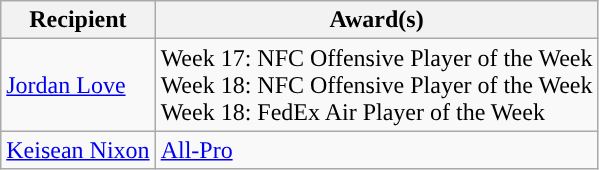<table class="wikitable">
<tr>
<th>Recipient</th>
<th>Award(s)</th>
</tr>
<tr>
<td><a href='#'>Jordan Love</a></td>
<td>Week 17: NFC Offensive Player of the Week<br>Week 18: NFC Offensive Player of the Week<br>Week 18: FedEx Air Player of the Week</td>
</tr>
<tr>
<td><a href='#'>Keisean Nixon</a></td>
<td><a href='#'>All-Pro</a></td>
</tr>
</table>
